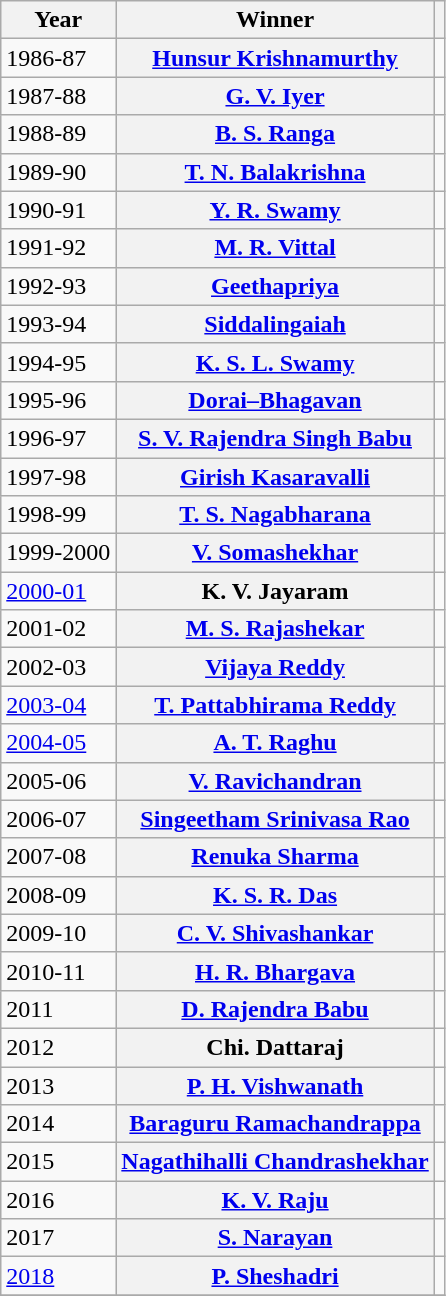<table class="wikitable sortable">
<tr>
<th>Year</th>
<th>Winner</th>
<th></th>
</tr>
<tr>
<td>1986-87</td>
<th scope="row"><a href='#'>Hunsur Krishnamurthy</a></th>
<td></td>
</tr>
<tr>
<td>1987-88</td>
<th scope="row"><a href='#'>G. V. Iyer</a></th>
<td></td>
</tr>
<tr>
<td>1988-89</td>
<th scope="row"><a href='#'>B. S. Ranga</a></th>
<td></td>
</tr>
<tr>
<td>1989-90</td>
<th scope="row"><a href='#'>T. N. Balakrishna</a></th>
<td></td>
</tr>
<tr>
<td>1990-91</td>
<th scope="row"><a href='#'>Y. R. Swamy</a></th>
<td></td>
</tr>
<tr>
<td>1991-92</td>
<th scope="row"><a href='#'>M. R. Vittal</a></th>
<td></td>
</tr>
<tr>
<td>1992-93</td>
<th scope="row"><a href='#'>Geethapriya</a></th>
<td></td>
</tr>
<tr>
<td>1993-94</td>
<th scope="row"><a href='#'>Siddalingaiah</a></th>
<td></td>
</tr>
<tr>
<td>1994-95</td>
<th scope="row"><a href='#'>K. S. L. Swamy</a></th>
<td></td>
</tr>
<tr>
<td>1995-96</td>
<th scope="row"><a href='#'>Dorai–Bhagavan</a></th>
<td></td>
</tr>
<tr>
<td>1996-97</td>
<th scope="row"><a href='#'>S. V. Rajendra Singh Babu</a></th>
<td></td>
</tr>
<tr>
<td>1997-98</td>
<th scope="row"><a href='#'>Girish Kasaravalli</a></th>
<td></td>
</tr>
<tr>
<td>1998-99</td>
<th scope="row"><a href='#'>T. S. Nagabharana</a></th>
<td></td>
</tr>
<tr>
<td>1999-2000</td>
<th scope="row"><a href='#'>V. Somashekhar</a></th>
<td></td>
</tr>
<tr>
<td><a href='#'>2000-01</a></td>
<th scope="row">K. V. Jayaram</th>
<td></td>
</tr>
<tr>
<td>2001-02</td>
<th scope="row"><a href='#'>M. S. Rajashekar</a></th>
<td></td>
</tr>
<tr>
<td>2002-03</td>
<th scope="row"><a href='#'>Vijaya Reddy</a></th>
<td></td>
</tr>
<tr>
<td><a href='#'>2003-04</a></td>
<th scope="row"><a href='#'>T. Pattabhirama Reddy</a></th>
<td></td>
</tr>
<tr>
<td><a href='#'>2004-05</a></td>
<th scope="row"><a href='#'>A. T. Raghu</a></th>
<td></td>
</tr>
<tr>
<td>2005-06</td>
<th scope="row"><a href='#'>V. Ravichandran</a></th>
<td></td>
</tr>
<tr>
<td>2006-07</td>
<th scope="row"><a href='#'>Singeetham Srinivasa Rao</a></th>
<td></td>
</tr>
<tr>
<td>2007-08</td>
<th scope="row"><a href='#'>Renuka Sharma</a></th>
<td></td>
</tr>
<tr>
<td>2008-09</td>
<th scope="row"><a href='#'>K. S. R. Das</a></th>
<td></td>
</tr>
<tr>
<td>2009-10</td>
<th scope="row"><a href='#'>C. V. Shivashankar</a></th>
<td></td>
</tr>
<tr>
<td>2010-11</td>
<th scope="row"><a href='#'>H. R. Bhargava</a></th>
<td></td>
</tr>
<tr>
<td>2011</td>
<th scope="row"><a href='#'>D. Rajendra Babu</a></th>
<td></td>
</tr>
<tr>
<td>2012</td>
<th scope="row">Chi. Dattaraj</th>
<td></td>
</tr>
<tr>
<td>2013</td>
<th scope="row"><a href='#'>P. H. Vishwanath</a></th>
<td></td>
</tr>
<tr>
<td>2014</td>
<th scope="row"><a href='#'>Baraguru Ramachandrappa</a></th>
<td></td>
</tr>
<tr>
<td>2015</td>
<th scope="row"><a href='#'>Nagathihalli Chandrashekhar</a></th>
<td></td>
</tr>
<tr>
<td>2016</td>
<th scope="row"><a href='#'>K. V. Raju</a></th>
<td></td>
</tr>
<tr>
<td>2017</td>
<th scope="row"><a href='#'>S. Narayan</a></th>
<td></td>
</tr>
<tr>
<td><a href='#'>2018</a></td>
<th scope="row"><a href='#'>P. Sheshadri</a></th>
<td></td>
</tr>
<tr>
</tr>
</table>
